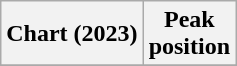<table class="wikitable plainrowheaders">
<tr>
<th>Chart (2023)</th>
<th>Peak<br>position</th>
</tr>
<tr>
</tr>
</table>
